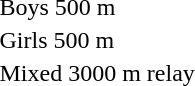<table>
<tr>
<td>Boys 500 m</td>
<td></td>
<td></td>
<td></td>
</tr>
<tr>
<td>Girls 500 m</td>
<td></td>
<td></td>
<td></td>
</tr>
<tr>
<td>Mixed 3000 m relay</td>
<td></td>
<td></td>
<td></td>
</tr>
</table>
